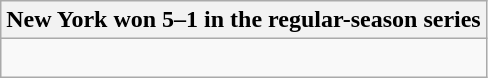<table class="wikitable collapsible collapsed">
<tr>
<th>New York won 5–1 in the regular-season series</th>
</tr>
<tr>
<td><br>




</td>
</tr>
</table>
